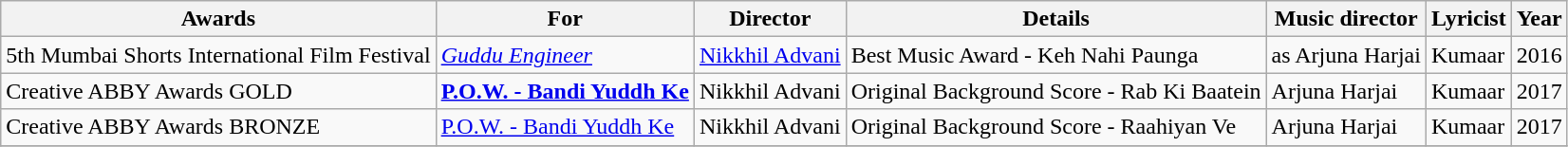<table class="wikitable sortable">
<tr>
<th>Awards</th>
<th>For</th>
<th>Director</th>
<th>Details</th>
<th>Music director</th>
<th>Lyricist</th>
<th>Year</th>
</tr>
<tr>
<td>5th Mumbai Shorts International Film Festival</td>
<td><em><a href='#'>Guddu Engineer</a></em></td>
<td><a href='#'>Nikkhil Advani</a></td>
<td>Best Music Award - Keh Nahi Paunga</td>
<td>as Arjuna Harjai</td>
<td>Kumaar</td>
<td>2016</td>
</tr>
<tr>
<td>Creative ABBY Awards GOLD</td>
<td><strong><a href='#'>P.O.W. - Bandi Yuddh Ke</a><em></td>
<td>Nikkhil Advani</td>
<td>Original Background Score - Rab Ki Baatein</td>
<td>Arjuna Harjai</td>
<td>Kumaar</td>
<td>2017</td>
</tr>
<tr>
<td>Creative ABBY Awards BRONZE</td>
<td></em><a href='#'>P.O.W. - Bandi Yuddh Ke</a><em></td>
<td>Nikkhil Advani</td>
<td>Original Background Score - Raahiyan Ve</td>
<td>Arjuna Harjai</td>
<td>Kumaar</td>
<td>2017</td>
</tr>
<tr>
</tr>
</table>
